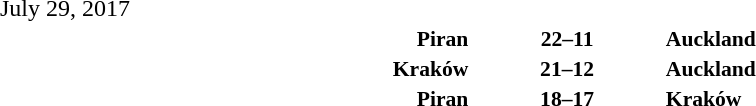<table style="width:100%;" cellspacing="1">
<tr>
<th width=25%></th>
<th width=2%></th>
<th width=6%></th>
<th width=2%></th>
<th width=25%></th>
</tr>
<tr>
<td>July 29, 2017</td>
</tr>
<tr style=font-size:90%>
<td align=right><strong>Piran </strong></td>
<td></td>
<td align=center><strong>22–11</strong></td>
<td></td>
<td><strong> Auckland</strong></td>
<td></td>
</tr>
<tr style=font-size:90%>
<td align=right><strong>Kraków </strong></td>
<td></td>
<td align=center><strong>21–12</strong></td>
<td></td>
<td><strong> Auckland</strong></td>
<td></td>
</tr>
<tr style=font-size:90%>
<td align=right><strong>Piran </strong></td>
<td></td>
<td align=center><strong>18–17</strong></td>
<td></td>
<td><strong> Kraków</strong></td>
<td></td>
</tr>
</table>
